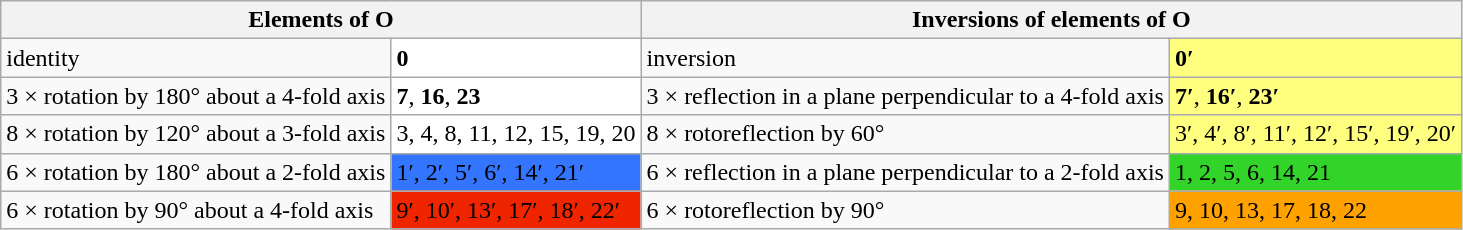<table class=wikitable>
<tr>
<th colspan="2">Elements of O</th>
<th colspan="2">Inversions of elements of O</th>
</tr>
<tr>
<td>identity</td>
<td style="background:#fff;"><strong>0</strong></td>
<td>inversion</td>
<td style="background:#ffff7f;"><strong>0′</strong></td>
</tr>
<tr>
<td>3 × rotation by 180° about a 4-fold axis</td>
<td style="background:#fff;"><strong>7</strong>, <strong>16</strong>, <strong>23</strong></td>
<td>3 × reflection in a plane perpendicular to a 4-fold axis</td>
<td style="background:#ffff7f;"><strong>7′</strong>, <strong>16′</strong>, <strong>23′</strong></td>
</tr>
<tr>
<td>8 × rotation by 120° about a 3-fold axis</td>
<td style="background:#fff;">3, 4, 8, 11, 12, 15,  19, 20</td>
<td>8 × rotoreflection by 60°</td>
<td style="background:#ffff7f;">3′, 4′, 8′, 11′, 12′, 15′,  19′, 20′</td>
</tr>
<tr>
<td>6 × rotation by 180° about a 2-fold axis</td>
<td style="background:#3375ff;">1′, 2′, 5′, 6′, 14′, 21′</td>
<td>6 × reflection in a plane perpendicular to a 2-fold axis</td>
<td style="background:#33d42a;">1, 2, 5, 6, 14, 21</td>
</tr>
<tr>
<td>6 × rotation by 90° about a 4-fold axis</td>
<td style="background:#ef2500;">9′, 10′, 13′, 17′, 18′, 22′</td>
<td>6 × rotoreflection by 90°</td>
<td style="background:#ffa200;">9, 10, 13, 17, 18, 22</td>
</tr>
</table>
